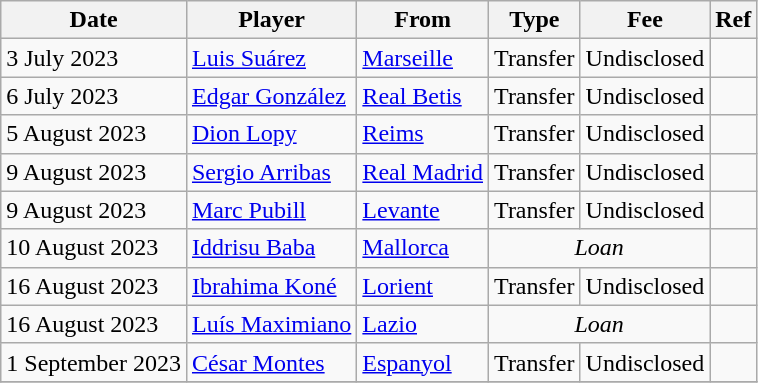<table class="wikitable">
<tr>
<th>Date</th>
<th>Player</th>
<th>From</th>
<th>Type</th>
<th>Fee</th>
<th>Ref</th>
</tr>
<tr>
<td>3 July 2023</td>
<td> <a href='#'>Luis Suárez</a></td>
<td> <a href='#'>Marseille</a></td>
<td>Transfer</td>
<td>Undisclosed</td>
<td></td>
</tr>
<tr>
<td>6 July 2023</td>
<td> <a href='#'>Edgar González</a></td>
<td><a href='#'>Real Betis</a></td>
<td>Transfer</td>
<td>Undisclosed</td>
<td></td>
</tr>
<tr>
<td>5 August 2023</td>
<td> <a href='#'>Dion Lopy</a></td>
<td> <a href='#'>Reims</a></td>
<td>Transfer</td>
<td>Undisclosed</td>
<td></td>
</tr>
<tr>
<td>9 August 2023</td>
<td> <a href='#'>Sergio Arribas</a></td>
<td><a href='#'>Real Madrid</a></td>
<td>Transfer</td>
<td>Undisclosed</td>
<td></td>
</tr>
<tr>
<td>9 August 2023</td>
<td> <a href='#'>Marc Pubill</a></td>
<td><a href='#'>Levante</a></td>
<td>Transfer</td>
<td>Undisclosed</td>
<td></td>
</tr>
<tr>
<td>10 August 2023</td>
<td> <a href='#'>Iddrisu Baba</a></td>
<td><a href='#'>Mallorca</a></td>
<td colspan=2 align=center><em>Loan</em></td>
<td></td>
</tr>
<tr>
<td>16 August 2023</td>
<td> <a href='#'>Ibrahima Koné</a></td>
<td> <a href='#'>Lorient</a></td>
<td>Transfer</td>
<td>Undisclosed</td>
<td></td>
</tr>
<tr>
<td>16 August 2023</td>
<td> <a href='#'>Luís Maximiano</a></td>
<td> <a href='#'>Lazio</a></td>
<td colspan=2 align=center><em>Loan</em></td>
<td></td>
</tr>
<tr>
<td>1 September 2023</td>
<td> <a href='#'>César Montes</a></td>
<td><a href='#'>Espanyol</a></td>
<td>Transfer</td>
<td>Undisclosed</td>
<td></td>
</tr>
<tr>
</tr>
</table>
